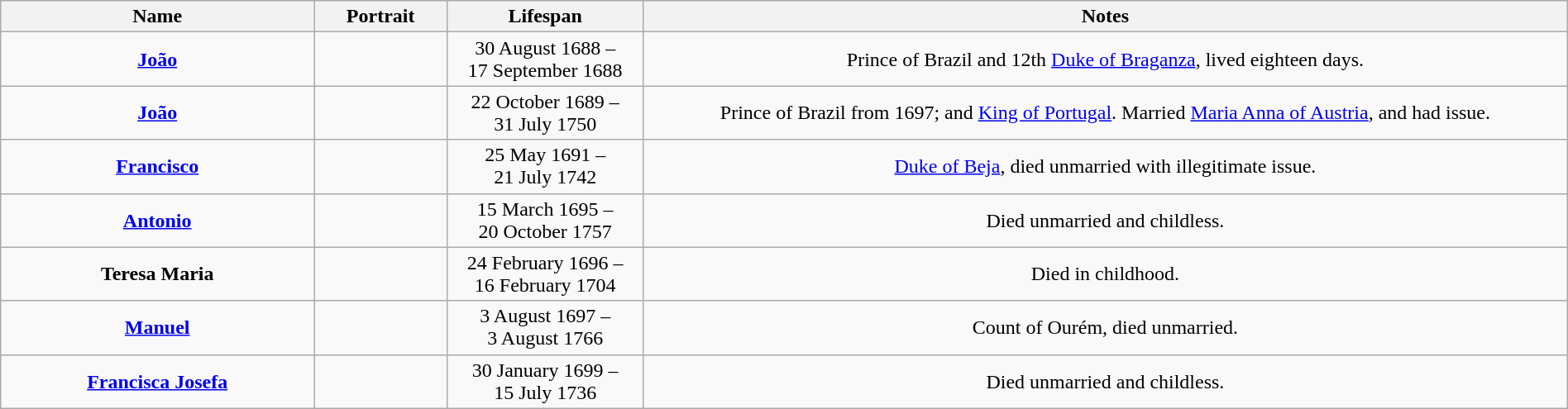<table style="text-align:center; width:100%" class="wikitable">
<tr>
<th width=20%>Name</th>
<th width=100px>Portrait</th>
<th>Lifespan</th>
<th>Notes</th>
</tr>
<tr>
<td><strong><a href='#'>João</a></strong><br></td>
<td></td>
<td>30 August 1688 –<br> 17 September 1688</td>
<td>Prince of Brazil and 12th <a href='#'>Duke of Braganza</a>, lived eighteen days.</td>
</tr>
<tr>
<td><strong><a href='#'>João</a></strong><br></td>
<td></td>
<td>22 October 1689 –<br> 31 July 1750</td>
<td>Prince of Brazil from 1697; and <a href='#'>King of Portugal</a>. Married <a href='#'>Maria Anna of Austria</a>, and had issue.</td>
</tr>
<tr>
<td><strong><a href='#'>Francisco</a></strong><br></td>
<td></td>
<td>25 May 1691 –<br> 21 July 1742</td>
<td><a href='#'>Duke of Beja</a>, died unmarried with illegitimate issue.</td>
</tr>
<tr>
<td><strong><a href='#'>Antonio</a></strong><br></td>
<td></td>
<td>15 March 1695 –<br> 20 October 1757</td>
<td>Died unmarried and childless.</td>
</tr>
<tr>
<td><strong>Teresa Maria</strong><br></td>
<td></td>
<td>24 February 1696 –<br> 16 February 1704</td>
<td>Died in childhood.</td>
</tr>
<tr>
<td><strong><a href='#'>Manuel</a></strong><br></td>
<td></td>
<td>3 August 1697 –<br> 3 August 1766</td>
<td>Count of Ourém, died unmarried.</td>
</tr>
<tr>
<td><strong><a href='#'>Francisca Josefa</a></strong><br></td>
<td></td>
<td>30 January 1699 –<br> 15 July 1736</td>
<td>Died unmarried and childless.</td>
</tr>
</table>
